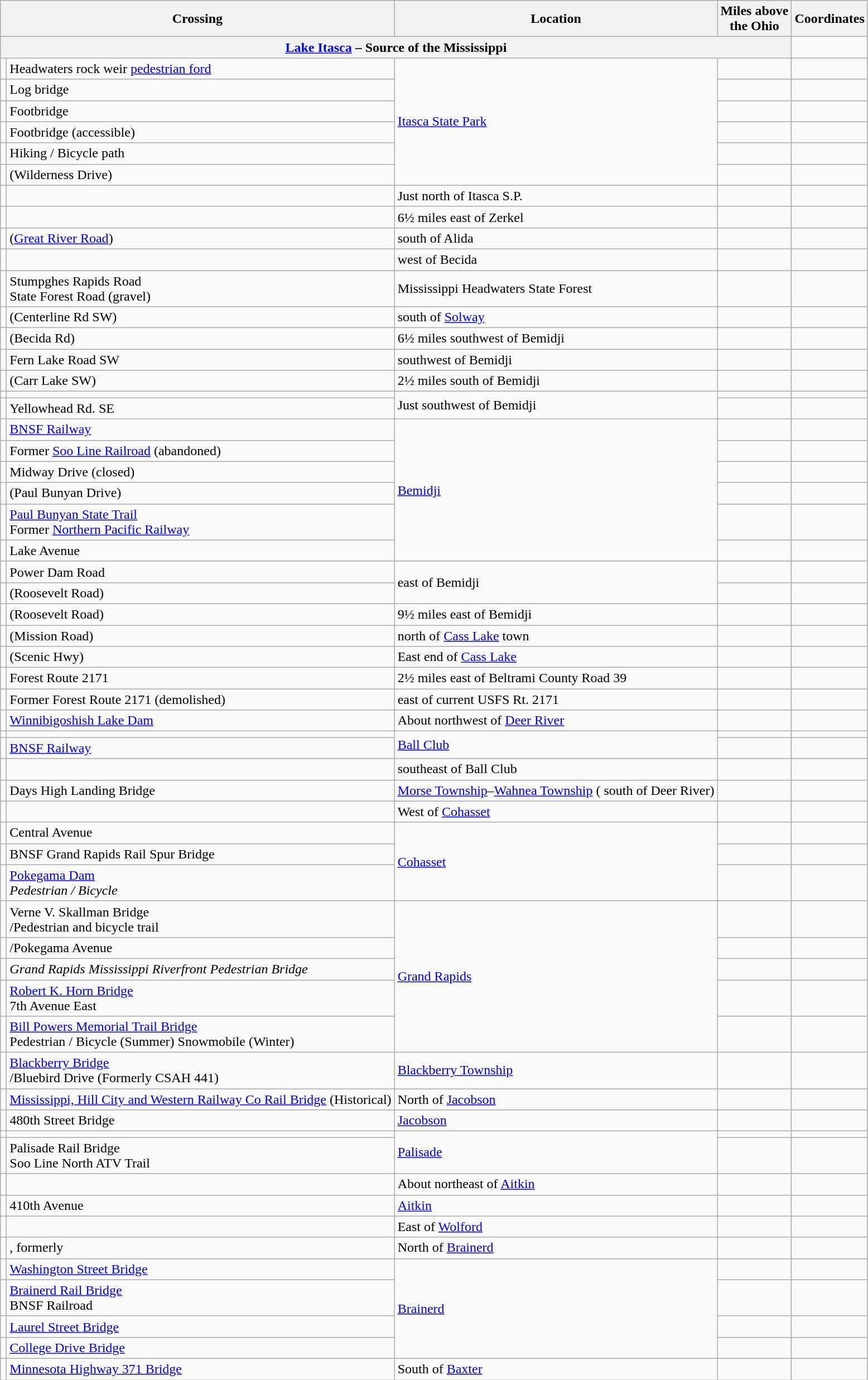<table class="wikitable">
<tr>
<th colspan="2">Crossing</th>
<th>Location</th>
<th>Miles above<br>the Ohio</th>
<th>Coordinates</th>
</tr>
<tr>
<th colspan="4"><a href='#'>Lake Itasca</a> – Source of the Mississippi</th>
<td></td>
</tr>
<tr>
<td></td>
<td>Headwaters rock weir <a href='#'>pedestrian ford</a></td>
<td rowspan="6"><a href='#'>Itasca State Park</a></td>
<td></td>
<td></td>
</tr>
<tr>
<td></td>
<td>Log bridge</td>
<td></td>
<td></td>
</tr>
<tr>
<td></td>
<td>Footbridge</td>
<td></td>
<td></td>
</tr>
<tr>
<td></td>
<td>Footbridge (accessible)</td>
<td></td>
<td></td>
</tr>
<tr>
<td></td>
<td>Hiking / Bicycle path</td>
<td></td>
<td></td>
</tr>
<tr>
<td></td>
<td> (Wilderness Drive)</td>
<td></td>
<td></td>
</tr>
<tr>
<td></td>
<td></td>
<td>Just north of Itasca S.P.</td>
<td></td>
<td></td>
</tr>
<tr>
<td></td>
<td></td>
<td>6½ miles east of Zerkel</td>
<td></td>
<td></td>
</tr>
<tr>
<td></td>
<td> (<a href='#'>Great River Road</a>)</td>
<td> south of Alida</td>
<td></td>
<td></td>
</tr>
<tr>
<td></td>
<td></td>
<td> west of Becida</td>
<td></td>
<td></td>
</tr>
<tr>
<td></td>
<td>Stumpghes Rapids Road<br>State Forest Road (gravel)</td>
<td>Mississippi Headwaters State Forest</td>
<td></td>
<td></td>
</tr>
<tr>
<td></td>
<td> (Centerline Rd SW)</td>
<td> south of <a href='#'>Solway</a></td>
<td></td>
<td></td>
</tr>
<tr>
<td></td>
<td> (Becida Rd)</td>
<td>6½ miles southwest of Bemidji</td>
<td></td>
<td></td>
</tr>
<tr>
<td></td>
<td>Fern Lake Road SW</td>
<td> southwest of Bemidji</td>
<td></td>
<td></td>
</tr>
<tr>
<td></td>
<td> (Carr Lake SW)</td>
<td>2½ miles south of Bemidji</td>
<td></td>
<td></td>
</tr>
<tr>
<td></td>
<td></td>
<td rowspan=2>Just southwest of Bemidji</td>
<td></td>
<td></td>
</tr>
<tr>
<td></td>
<td>Yellowhead Rd. SE</td>
<td></td>
<td></td>
</tr>
<tr>
<td></td>
<td><a href='#'>BNSF Railway</a></td>
<td rowspan=6><a href='#'>Bemidji</a></td>
<td></td>
<td></td>
</tr>
<tr>
<td></td>
<td>Former <a href='#'>Soo Line Railroad</a> (abandoned)</td>
<td></td>
<td></td>
</tr>
<tr>
<td></td>
<td>Midway Drive (closed)</td>
<td></td>
<td></td>
</tr>
<tr>
<td></td>
<td> (Paul Bunyan Drive)</td>
<td></td>
<td></td>
</tr>
<tr>
<td></td>
<td><a href='#'>Paul Bunyan State Trail</a><br> Former <a href='#'>Northern Pacific Railway</a></td>
<td></td>
<td></td>
</tr>
<tr>
<td></td>
<td>Lake Avenue</td>
<td></td>
<td></td>
</tr>
<tr>
<td></td>
<td>Power Dam Road</td>
<td rowspan="2"> east of Bemidji</td>
<td></td>
<td></td>
</tr>
<tr>
<td></td>
<td> (Roosevelt Road)</td>
<td></td>
<td></td>
</tr>
<tr>
<td></td>
<td> (Roosevelt Road)</td>
<td>9½ miles east of Bemidji</td>
<td></td>
<td></td>
</tr>
<tr>
<td></td>
<td> (Mission Road)</td>
<td> north of <a href='#'>Cass Lake</a> town</td>
<td></td>
<td></td>
</tr>
<tr>
<td></td>
<td> (Scenic Hwy)</td>
<td>East end of <a href='#'>Cass Lake</a></td>
<td></td>
<td></td>
</tr>
<tr>
<td></td>
<td>Forest Route 2171</td>
<td>2½ miles east of Beltrami County Road 39</td>
<td></td>
<td></td>
</tr>
<tr>
<td></td>
<td>Former Forest Route 2171 (demolished)</td>
<td> east of current USFS Rt. 2171</td>
<td></td>
<td></td>
</tr>
<tr>
<td></td>
<td><a href='#'>Winnibigoshish Lake Dam</a><br></td>
<td>About  northwest of <a href='#'>Deer River</a></td>
<td></td>
<td></td>
</tr>
<tr>
<td></td>
<td></td>
<td rowspan=2><a href='#'>Ball Club</a></td>
<td></td>
<td></td>
</tr>
<tr>
<td></td>
<td><a href='#'>BNSF Railway</a></td>
<td></td>
<td></td>
</tr>
<tr>
<td></td>
<td></td>
<td> southeast of Ball Club</td>
<td></td>
<td></td>
</tr>
<tr>
<td></td>
<td>Days High Landing Bridge<br></td>
<td><a href='#'>Morse Township</a>–<a href='#'>Wahnea Township</a> ( south of Deer River)</td>
<td></td>
<td></td>
</tr>
<tr>
<td></td>
<td></td>
<td>West of <a href='#'>Cohasset</a></td>
<td></td>
<td></td>
</tr>
<tr>
<td></td>
<td> Central Avenue</td>
<td rowspan="3"><a href='#'>Cohasset</a></td>
<td></td>
<td></td>
</tr>
<tr>
<td></td>
<td>BNSF Grand Rapids Rail Spur Bridge</td>
<td></td>
<td></td>
</tr>
<tr>
<td></td>
<td><a href='#'>Pokegama Dam</a><br><em>Pedestrian / Bicycle</em></td>
<td></td>
<td></td>
</tr>
<tr>
<td></td>
<td>Verne V. Skallman Bridge<br>/Pedestrian and bicycle trail</td>
<td rowspan="5"><a href='#'>Grand Rapids</a></td>
<td></td>
<td></td>
</tr>
<tr>
<td></td>
<td>/Pokegama Avenue</td>
<td></td>
<td></td>
</tr>
<tr>
<td></td>
<td><em>Grand Rapids Mississippi Riverfront Pedestrian Bridge</em></td>
<td></td>
<td></td>
</tr>
<tr>
<td></td>
<td><a href='#'>Robert K. Horn Bridge</a><br>7th Avenue East</td>
<td></td>
<td></td>
</tr>
<tr>
<td></td>
<td><a href='#'>Bill Powers Memorial Trail Bridge</a><br>Pedestrian / Bicycle (Summer)
Snowmobile (Winter)</td>
<td></td>
<td></td>
</tr>
<tr>
<td></td>
<td><a href='#'>Blackberry Bridge</a><br>/Bluebird Drive (Formerly CSAH 441)</td>
<td><a href='#'>Blackberry Township</a></td>
<td></td>
<td></td>
</tr>
<tr>
<td></td>
<td><a href='#'>Mississippi, Hill City and Western Railway Co Rail Bridge</a> (Historical)</td>
<td>North of <a href='#'>Jacobson</a></td>
<td></td>
<td></td>
</tr>
<tr>
<td></td>
<td>480th Street Bridge<br></td>
<td><a href='#'>Jacobson</a></td>
<td></td>
<td></td>
</tr>
<tr>
<td></td>
<td></td>
<td rowspan="2"><a href='#'>Palisade</a></td>
<td></td>
<td></td>
</tr>
<tr>
<td></td>
<td>Palisade Rail Bridge<br>Soo Line North ATV Trail</td>
<td></td>
<td></td>
</tr>
<tr>
<td></td>
<td></td>
<td>About  northeast of <a href='#'>Aitkin</a></td>
<td></td>
<td></td>
</tr>
<tr>
<td></td>
<td>410th Avenue</td>
<td><a href='#'>Aitkin</a></td>
<td></td>
<td></td>
</tr>
<tr>
<td></td>
<td></td>
<td>East of <a href='#'>Wolford</a></td>
<td></td>
<td></td>
</tr>
<tr>
<td></td>
<td>, formerly  </td>
<td>North of <a href='#'>Brainerd</a></td>
<td></td>
<td></td>
</tr>
<tr>
<td></td>
<td><a href='#'>Washington Street Bridge</a><br></td>
<td rowspan="4"><a href='#'>Brainerd</a></td>
<td></td>
<td></td>
</tr>
<tr>
<td></td>
<td><a href='#'>Brainerd Rail Bridge</a><br>BNSF Railroad</td>
<td></td>
<td></td>
</tr>
<tr>
<td></td>
<td><a href='#'>Laurel Street Bridge</a></td>
<td></td>
<td></td>
</tr>
<tr>
<td></td>
<td><a href='#'>College Drive Bridge</a></td>
<td></td>
<td></td>
</tr>
<tr>
<td></td>
<td><a href='#'>Minnesota Highway 371 Bridge</a><br></td>
<td>South of <a href='#'>Baxter</a></td>
<td></td>
<td></td>
</tr>
</table>
